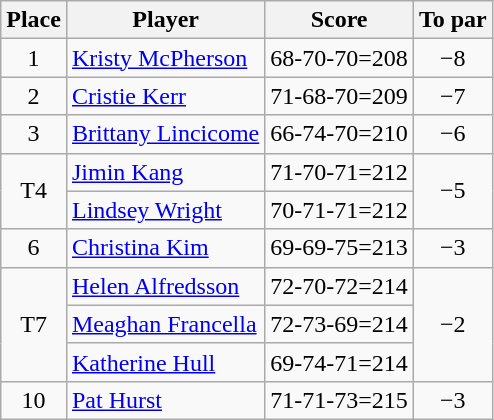<table class="wikitable">
<tr>
<th>Place</th>
<th>Player</th>
<th>Score</th>
<th>To par</th>
</tr>
<tr>
<td align=center>1</td>
<td> <a href='#'>Kristy McPherson</a></td>
<td>68-70-70=208</td>
<td align=center>−8</td>
</tr>
<tr>
<td align=center>2</td>
<td> <a href='#'>Cristie Kerr</a></td>
<td>71-68-70=209</td>
<td align=center>−7</td>
</tr>
<tr>
<td align=center>3</td>
<td> <a href='#'>Brittany Lincicome</a></td>
<td>66-74-70=210</td>
<td align=center>−6</td>
</tr>
<tr>
<td align=center rowspan=2>T4</td>
<td> <a href='#'>Jimin Kang</a></td>
<td>71-70-71=212</td>
<td rowspan=2 align=center>−5</td>
</tr>
<tr>
<td> <a href='#'>Lindsey Wright</a></td>
<td>70-71-71=212</td>
</tr>
<tr>
<td align=center>6</td>
<td> <a href='#'>Christina Kim</a></td>
<td>69-69-75=213</td>
<td align=center>−3</td>
</tr>
<tr>
<td rowspan=3 align=center>T7</td>
<td> <a href='#'>Helen Alfredsson</a></td>
<td>72-70-72=214</td>
<td rowspan=3 align=center>−2</td>
</tr>
<tr>
<td> <a href='#'>Meaghan Francella</a></td>
<td>72-73-69=214</td>
</tr>
<tr>
<td> <a href='#'>Katherine Hull</a></td>
<td>69-74-71=214</td>
</tr>
<tr>
<td align=center>10</td>
<td> <a href='#'>Pat Hurst</a></td>
<td>71-71-73=215</td>
<td align=center>−3</td>
</tr>
</table>
